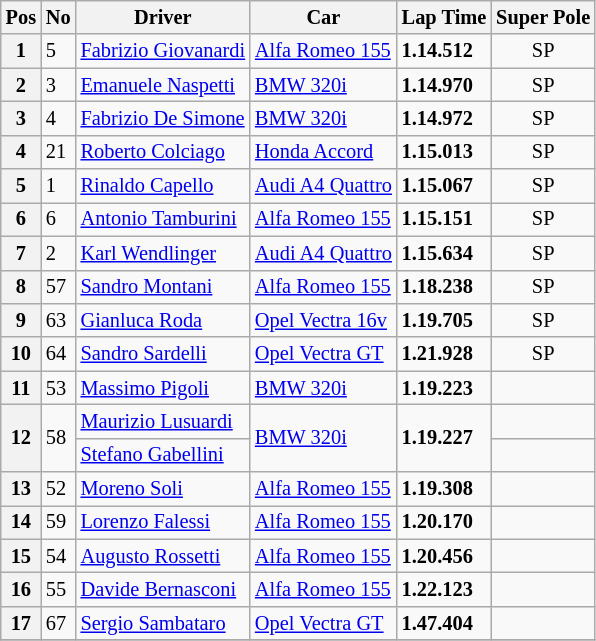<table class="wikitable" style="font-size: 85%;">
<tr>
<th>Pos</th>
<th>No</th>
<th>Driver</th>
<th>Car</th>
<th>Lap Time</th>
<th>Super Pole</th>
</tr>
<tr>
<th>1</th>
<td>5</td>
<td> <a href='#'>Fabrizio Giovanardi</a></td>
<td><a href='#'>Alfa Romeo 155</a></td>
<td><strong>1.14.512</strong></td>
<td align=center>SP</td>
</tr>
<tr>
<th>2</th>
<td>3</td>
<td> <a href='#'>Emanuele Naspetti</a></td>
<td><a href='#'>BMW 320i</a></td>
<td><strong>1.14.970</strong></td>
<td align=center>SP</td>
</tr>
<tr>
<th>3</th>
<td>4</td>
<td> <a href='#'>Fabrizio De Simone</a></td>
<td><a href='#'>BMW 320i</a></td>
<td><strong>1.14.972</strong></td>
<td align=center>SP</td>
</tr>
<tr>
<th>4</th>
<td>21</td>
<td> <a href='#'>Roberto Colciago</a></td>
<td><a href='#'>Honda Accord</a></td>
<td><strong>1.15.013</strong></td>
<td align=center>SP</td>
</tr>
<tr>
<th>5</th>
<td>1</td>
<td> <a href='#'>Rinaldo Capello</a></td>
<td><a href='#'>Audi A4 Quattro</a></td>
<td><strong>1.15.067</strong></td>
<td align=center>SP</td>
</tr>
<tr>
<th>6</th>
<td>6</td>
<td> <a href='#'>Antonio Tamburini</a></td>
<td><a href='#'>Alfa Romeo 155</a></td>
<td><strong>1.15.151</strong></td>
<td align=center>SP</td>
</tr>
<tr>
<th>7</th>
<td>2</td>
<td> <a href='#'>Karl Wendlinger</a></td>
<td><a href='#'>Audi A4 Quattro</a></td>
<td><strong>1.15.634</strong></td>
<td align=center>SP</td>
</tr>
<tr>
<th>8</th>
<td>57</td>
<td> <a href='#'>Sandro Montani</a></td>
<td><a href='#'>Alfa Romeo 155</a></td>
<td><strong>1.18.238</strong></td>
<td align=center>SP</td>
</tr>
<tr>
<th>9</th>
<td>63</td>
<td> <a href='#'>Gianluca Roda</a></td>
<td><a href='#'> Opel Vectra 16v</a></td>
<td><strong>1.19.705</strong></td>
<td align=center>SP</td>
</tr>
<tr>
<th>10</th>
<td>64</td>
<td> <a href='#'>Sandro Sardelli</a></td>
<td><a href='#'> Opel Vectra GT</a></td>
<td><strong>1.21.928</strong></td>
<td align=center>SP</td>
</tr>
<tr>
<th>11</th>
<td>53</td>
<td> <a href='#'>Massimo Pigoli</a></td>
<td><a href='#'>BMW 320i</a></td>
<td><strong>1.19.223</strong></td>
<td></td>
</tr>
<tr>
<th rowspan=2>12</th>
<td rowspan=2>58</td>
<td> <a href='#'>Maurizio Lusuardi</a></td>
<td rowspan=2><a href='#'>BMW 320i</a></td>
<td rowspan=2><strong>1.19.227</strong></td>
<td></td>
</tr>
<tr>
<td> <a href='#'>Stefano Gabellini</a></td>
</tr>
<tr>
<th>13</th>
<td>52</td>
<td> <a href='#'>Moreno Soli</a></td>
<td><a href='#'>Alfa Romeo 155</a></td>
<td><strong>1.19.308</strong></td>
<td></td>
</tr>
<tr>
<th>14</th>
<td>59</td>
<td> <a href='#'>Lorenzo Falessi</a></td>
<td><a href='#'>Alfa Romeo 155</a></td>
<td><strong>1.20.170</strong></td>
<td></td>
</tr>
<tr>
<th>15</th>
<td>54</td>
<td> <a href='#'>Augusto Rossetti</a></td>
<td><a href='#'>Alfa Romeo 155</a></td>
<td><strong>1.20.456</strong></td>
<td></td>
</tr>
<tr>
<th>16</th>
<td>55</td>
<td> <a href='#'>Davide Bernasconi</a></td>
<td><a href='#'>Alfa Romeo 155</a></td>
<td><strong>1.22.123</strong></td>
<td></td>
</tr>
<tr>
<th>17</th>
<td>67</td>
<td> <a href='#'>Sergio Sambataro</a></td>
<td><a href='#'> Opel Vectra GT</a></td>
<td><strong>1.47.404</strong></td>
<td></td>
</tr>
<tr>
</tr>
</table>
